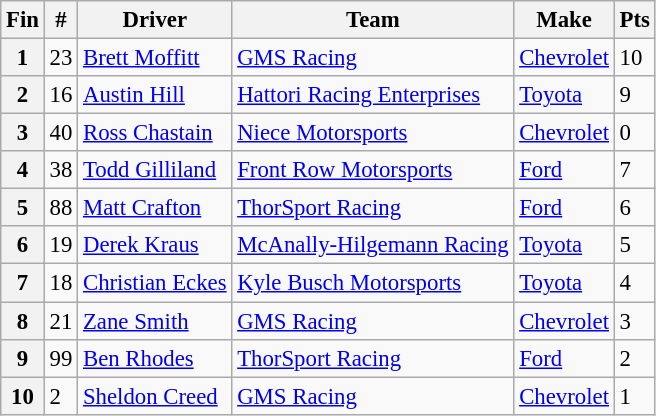<table class="wikitable" style="font-size:95%">
<tr>
<th>Fin</th>
<th>#</th>
<th>Driver</th>
<th>Team</th>
<th>Make</th>
<th>Pts</th>
</tr>
<tr>
<th>1</th>
<td>23</td>
<td><a href='#'>Brett Moffitt</a></td>
<td><a href='#'>GMS Racing</a></td>
<td><a href='#'>Chevrolet</a></td>
<td>10</td>
</tr>
<tr>
<th>2</th>
<td>16</td>
<td><a href='#'>Austin Hill</a></td>
<td><a href='#'>Hattori Racing Enterprises</a></td>
<td><a href='#'>Toyota</a></td>
<td>9</td>
</tr>
<tr>
<th>3</th>
<td>40</td>
<td><a href='#'>Ross Chastain</a></td>
<td><a href='#'>Niece Motorsports</a></td>
<td><a href='#'>Chevrolet</a></td>
<td>0</td>
</tr>
<tr>
<th>4</th>
<td>38</td>
<td><a href='#'>Todd Gilliland</a></td>
<td><a href='#'>Front Row Motorsports</a></td>
<td><a href='#'>Ford</a></td>
<td>7</td>
</tr>
<tr>
<th>5</th>
<td>88</td>
<td><a href='#'>Matt Crafton</a></td>
<td><a href='#'>ThorSport Racing</a></td>
<td><a href='#'>Ford</a></td>
<td>6</td>
</tr>
<tr>
<th>6</th>
<td>19</td>
<td><a href='#'>Derek Kraus</a></td>
<td><a href='#'>McAnally-Hilgemann Racing</a></td>
<td><a href='#'>Toyota</a></td>
<td>5</td>
</tr>
<tr>
<th>7</th>
<td>18</td>
<td><a href='#'>Christian Eckes</a></td>
<td><a href='#'>Kyle Busch Motorsports</a></td>
<td><a href='#'>Toyota</a></td>
<td>4</td>
</tr>
<tr>
<th>8</th>
<td>21</td>
<td><a href='#'>Zane Smith</a></td>
<td><a href='#'>GMS Racing</a></td>
<td><a href='#'>Chevrolet</a></td>
<td>3</td>
</tr>
<tr>
<th>9</th>
<td>99</td>
<td><a href='#'>Ben Rhodes</a></td>
<td><a href='#'>ThorSport Racing</a></td>
<td><a href='#'>Ford</a></td>
<td>2</td>
</tr>
<tr>
<th>10</th>
<td>2</td>
<td><a href='#'>Sheldon Creed</a></td>
<td><a href='#'>GMS Racing</a></td>
<td><a href='#'>Chevrolet</a></td>
<td>1</td>
</tr>
</table>
